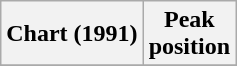<table class="wikitable sortable plainrowheaders" style="text-align:center">
<tr>
<th scope="col">Chart (1991)</th>
<th scope="col">Peak<br>position</th>
</tr>
<tr>
</tr>
</table>
